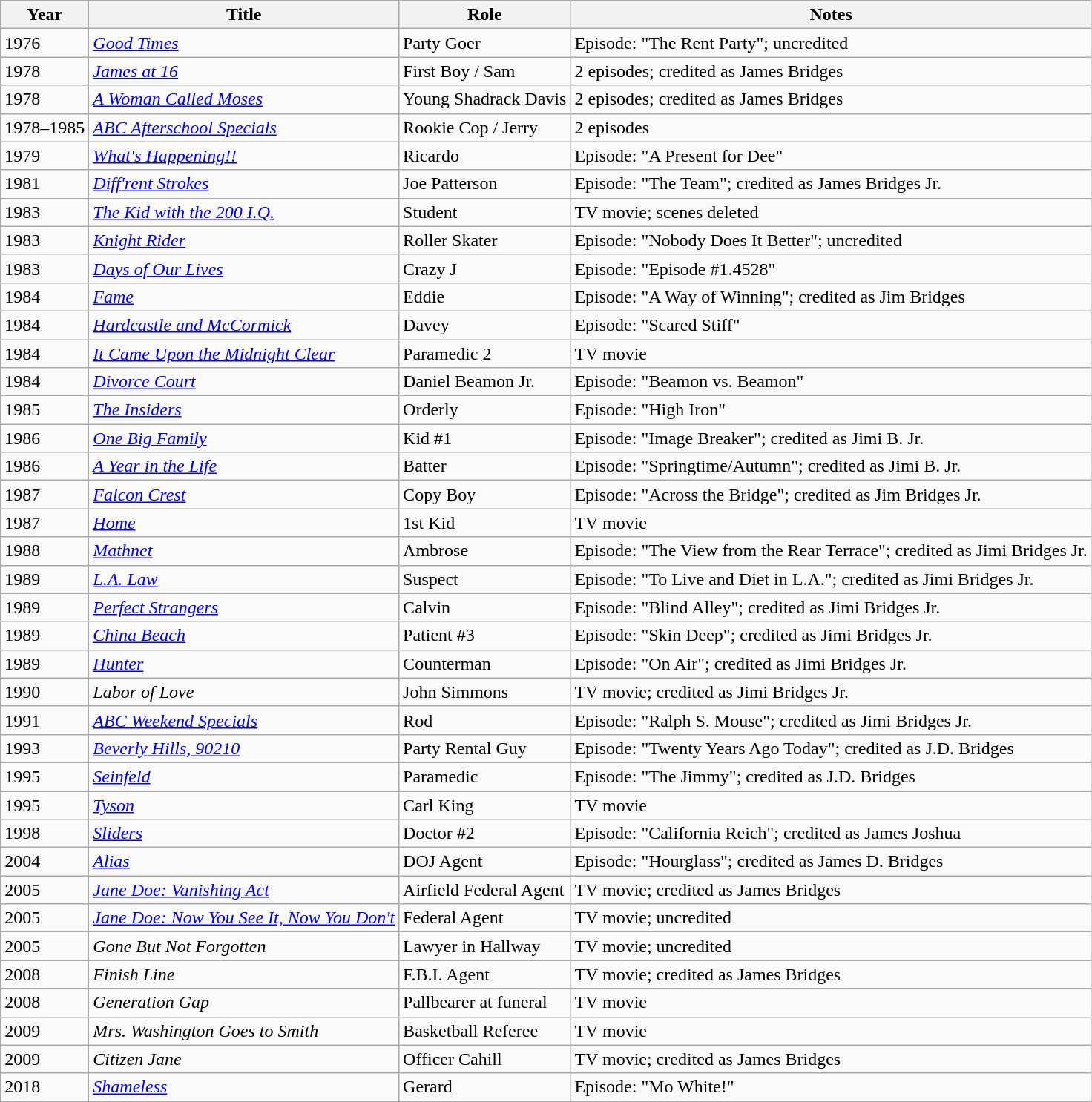<table class="wikitable sortable">
<tr>
<th>Year</th>
<th>Title</th>
<th>Role</th>
<th>Notes</th>
</tr>
<tr>
<td>1976</td>
<td><em><a href='#'>Good Times</a></em></td>
<td>Party Goer</td>
<td>Episode: "The Rent Party"; uncredited</td>
</tr>
<tr>
<td>1978</td>
<td><em><a href='#'>James at 16</a></em></td>
<td>First Boy / Sam</td>
<td>2 episodes; credited as James Bridges</td>
</tr>
<tr>
<td>1978</td>
<td><em><a href='#'>A Woman Called Moses</a></em></td>
<td>Young Shadrack Davis</td>
<td>2 episodes; credited as James Bridges</td>
</tr>
<tr>
<td>1978–1985</td>
<td><em><a href='#'>ABC Afterschool Specials</a></em></td>
<td>Rookie Cop / Jerry</td>
<td>2 episodes</td>
</tr>
<tr>
<td>1979</td>
<td><em><a href='#'>What's Happening!!</a></em></td>
<td>Ricardo</td>
<td>Episode: "A Present for Dee"</td>
</tr>
<tr>
<td>1981</td>
<td><em><a href='#'>Diff'rent Strokes</a></em></td>
<td>Joe Patterson</td>
<td>Episode: "The Team"; credited as James Bridges Jr.</td>
</tr>
<tr>
<td>1983</td>
<td><em><a href='#'>The Kid with the 200 I.Q.</a></em></td>
<td>Student</td>
<td>TV movie; scenes deleted</td>
</tr>
<tr>
<td>1983</td>
<td><em><a href='#'>Knight Rider</a></em></td>
<td>Roller Skater</td>
<td>Episode: "Nobody Does It Better"; uncredited</td>
</tr>
<tr>
<td>1983</td>
<td><em><a href='#'>Days of Our Lives</a></em></td>
<td>Crazy J</td>
<td>Episode: "Episode #1.4528"</td>
</tr>
<tr>
<td>1984</td>
<td><em><a href='#'>Fame</a></em></td>
<td>Eddie</td>
<td>Episode: "A Way of Winning"; credited as Jim Bridges</td>
</tr>
<tr>
<td>1984</td>
<td><em><a href='#'>Hardcastle and McCormick</a></em></td>
<td>Davey</td>
<td>Episode: "Scared Stiff"</td>
</tr>
<tr>
<td>1984</td>
<td><em><a href='#'>It Came Upon the Midnight Clear</a></em></td>
<td>Paramedic 2</td>
<td>TV movie</td>
</tr>
<tr>
<td>1984</td>
<td><em><a href='#'>Divorce Court</a></em></td>
<td>Daniel Beamon Jr.</td>
<td>Episode: "Beamon vs. Beamon"</td>
</tr>
<tr>
<td>1985</td>
<td><em><a href='#'>The Insiders</a></em></td>
<td>Orderly</td>
<td>Episode: "High Iron"</td>
</tr>
<tr>
<td>1986</td>
<td><em><a href='#'>One Big Family</a></em></td>
<td>Kid #1</td>
<td>Episode: "Image Breaker"; credited as Jimi B. Jr.</td>
</tr>
<tr>
<td>1986</td>
<td><em><a href='#'>A Year in the Life</a></em></td>
<td>Batter</td>
<td>Episode: "Springtime/Autumn"; credited as Jimi B. Jr.</td>
</tr>
<tr>
<td>1987</td>
<td><em><a href='#'>Falcon Crest</a></em></td>
<td>Copy Boy</td>
<td>Episode: "Across the Bridge"; credited as Jim Bridges Jr.</td>
</tr>
<tr>
<td>1987</td>
<td><em><a href='#'>Home</a></em></td>
<td>1st Kid</td>
<td>TV movie</td>
</tr>
<tr>
<td>1988</td>
<td><em><a href='#'>Mathnet</a></em></td>
<td>Ambrose</td>
<td>Episode: "The View from the Rear Terrace"; credited as Jimi Bridges Jr.</td>
</tr>
<tr>
<td>1989</td>
<td><em><a href='#'>L.A. Law</a></em></td>
<td>Suspect</td>
<td>Episode: "To Live and Diet in L.A."; credited as Jimi Bridges Jr.</td>
</tr>
<tr>
<td>1989</td>
<td><em><a href='#'>Perfect Strangers</a></em></td>
<td>Calvin</td>
<td>Episode: "Blind Alley"; credited as Jimi Bridges Jr.</td>
</tr>
<tr>
<td>1989</td>
<td><em><a href='#'>China Beach</a></em></td>
<td>Patient #3</td>
<td>Episode: "Skin Deep"; credited as Jimi Bridges Jr.</td>
</tr>
<tr>
<td>1989</td>
<td><em><a href='#'>Hunter</a></em></td>
<td>Counterman</td>
<td>Episode: "On Air"; credited as Jimi Bridges Jr.</td>
</tr>
<tr>
<td>1990</td>
<td><em>Labor of Love</em></td>
<td>John Simmons</td>
<td>TV movie; credited as Jimi Bridges Jr.</td>
</tr>
<tr>
<td>1991</td>
<td><em><a href='#'>ABC Weekend Specials</a></em></td>
<td>Rod</td>
<td>Episode: "Ralph S. Mouse"; credited as Jimi Bridges Jr.</td>
</tr>
<tr>
<td>1993</td>
<td><em><a href='#'>Beverly Hills, 90210</a></em></td>
<td>Party Rental Guy</td>
<td>Episode: "Twenty Years Ago Today"; credited as J.D. Bridges</td>
</tr>
<tr>
<td>1995</td>
<td><em><a href='#'>Seinfeld</a></em></td>
<td>Paramedic</td>
<td>Episode: "The Jimmy"; credited as J.D. Bridges</td>
</tr>
<tr>
<td>1995</td>
<td><em><a href='#'>Tyson</a></em></td>
<td>Carl King</td>
<td>TV movie</td>
</tr>
<tr>
<td>1998</td>
<td><em><a href='#'>Sliders</a></em></td>
<td>Doctor #2</td>
<td>Episode: "California Reich"; credited as James Joshua</td>
</tr>
<tr>
<td>2004</td>
<td><em><a href='#'>Alias</a></em></td>
<td>DOJ Agent</td>
<td>Episode: "Hourglass"; credited as James D. Bridges</td>
</tr>
<tr>
<td>2005</td>
<td><em><a href='#'>Jane Doe: Vanishing Act</a></em></td>
<td>Airfield Federal Agent</td>
<td>TV movie; credited as James Bridges</td>
</tr>
<tr>
<td>2005</td>
<td><em><a href='#'>Jane Doe: Now You See It, Now You Don't</a></em></td>
<td>Federal Agent</td>
<td>TV movie; uncredited</td>
</tr>
<tr>
<td>2005</td>
<td><em>Gone But Not Forgotten</em></td>
<td>Lawyer in Hallway</td>
<td>TV movie; uncredited</td>
</tr>
<tr>
<td>2008</td>
<td><em>Finish Line</em></td>
<td>F.B.I. Agent</td>
<td>TV movie; credited as James Bridges</td>
</tr>
<tr>
<td>2008</td>
<td><em>Generation Gap</em></td>
<td>Pallbearer at funeral</td>
<td>TV movie</td>
</tr>
<tr>
<td>2009</td>
<td><em>Mrs. Washington Goes to Smith</em></td>
<td>Basketball Referee</td>
<td>TV movie</td>
</tr>
<tr>
<td>2009</td>
<td><em>Citizen Jane</em></td>
<td>Officer Cahill</td>
<td>TV movie; credited as James Bridges</td>
</tr>
<tr>
<td>2018</td>
<td><em><a href='#'>Shameless</a></em></td>
<td>Gerard</td>
<td>Episode: "Mo White!"</td>
</tr>
</table>
